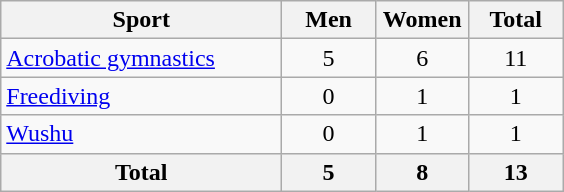<table class="wikitable sortable" style="text-align:center;">
<tr>
<th width=180>Sport</th>
<th width=55>Men</th>
<th width=55>Women</th>
<th width=55>Total</th>
</tr>
<tr>
<td align=left><a href='#'>Acrobatic gymnastics</a></td>
<td>5</td>
<td>6</td>
<td>11</td>
</tr>
<tr>
<td align=left><a href='#'>Freediving</a></td>
<td>0</td>
<td>1</td>
<td>1</td>
</tr>
<tr>
<td align=left><a href='#'>Wushu</a></td>
<td>0</td>
<td>1</td>
<td>1</td>
</tr>
<tr>
<th>Total</th>
<th>5</th>
<th>8</th>
<th>13</th>
</tr>
</table>
